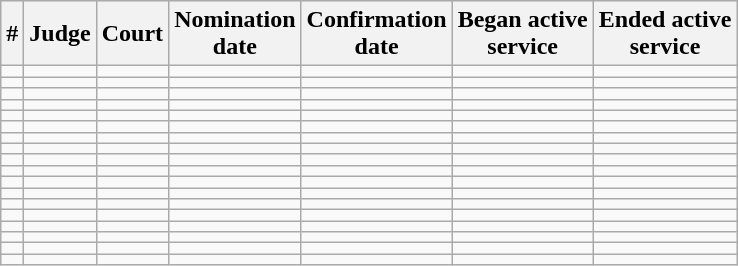<table class="sortable wikitable">
<tr bgcolor="#ececec">
<th>#</th>
<th>Judge</th>
<th>Court<br></th>
<th>Nomination<br>date</th>
<th>Confirmation<br>date</th>
<th>Began active<br>service</th>
<th>Ended active<br>service</th>
</tr>
<tr>
<td></td>
<td></td>
<td></td>
<td></td>
<td></td>
<td></td>
<td></td>
</tr>
<tr>
<td></td>
<td></td>
<td></td>
<td></td>
<td></td>
<td></td>
<td></td>
</tr>
<tr>
<td></td>
<td></td>
<td></td>
<td></td>
<td></td>
<td></td>
<td></td>
</tr>
<tr>
<td></td>
<td></td>
<td></td>
<td></td>
<td></td>
<td></td>
<td></td>
</tr>
<tr>
<td></td>
<td></td>
<td></td>
<td></td>
<td></td>
<td></td>
<td></td>
</tr>
<tr>
<td></td>
<td></td>
<td></td>
<td></td>
<td></td>
<td></td>
<td></td>
</tr>
<tr>
<td></td>
<td></td>
<td></td>
<td></td>
<td align="center"></td>
<td></td>
<td></td>
</tr>
<tr>
<td></td>
<td></td>
<td></td>
<td></td>
<td></td>
<td></td>
<td></td>
</tr>
<tr>
<td></td>
<td></td>
<td></td>
<td></td>
<td></td>
<td></td>
<td></td>
</tr>
<tr>
<td></td>
<td></td>
<td></td>
<td></td>
<td></td>
<td></td>
<td></td>
</tr>
<tr>
<td></td>
<td></td>
<td></td>
<td></td>
<td></td>
<td></td>
<td></td>
</tr>
<tr>
<td></td>
<td></td>
<td></td>
<td></td>
<td></td>
<td></td>
<td></td>
</tr>
<tr>
<td></td>
<td></td>
<td></td>
<td></td>
<td></td>
<td></td>
<td></td>
</tr>
<tr>
<td></td>
<td></td>
<td></td>
<td></td>
<td></td>
<td></td>
<td></td>
</tr>
<tr>
<td></td>
<td></td>
<td></td>
<td></td>
<td></td>
<td></td>
<td></td>
</tr>
<tr>
<td></td>
<td></td>
<td></td>
<td></td>
<td></td>
<td></td>
<td></td>
</tr>
<tr>
<td></td>
<td></td>
<td></td>
<td></td>
<td></td>
<td></td>
<td></td>
</tr>
<tr>
<td></td>
<td></td>
<td></td>
<td></td>
<td></td>
<td></td>
<td></td>
</tr>
</table>
